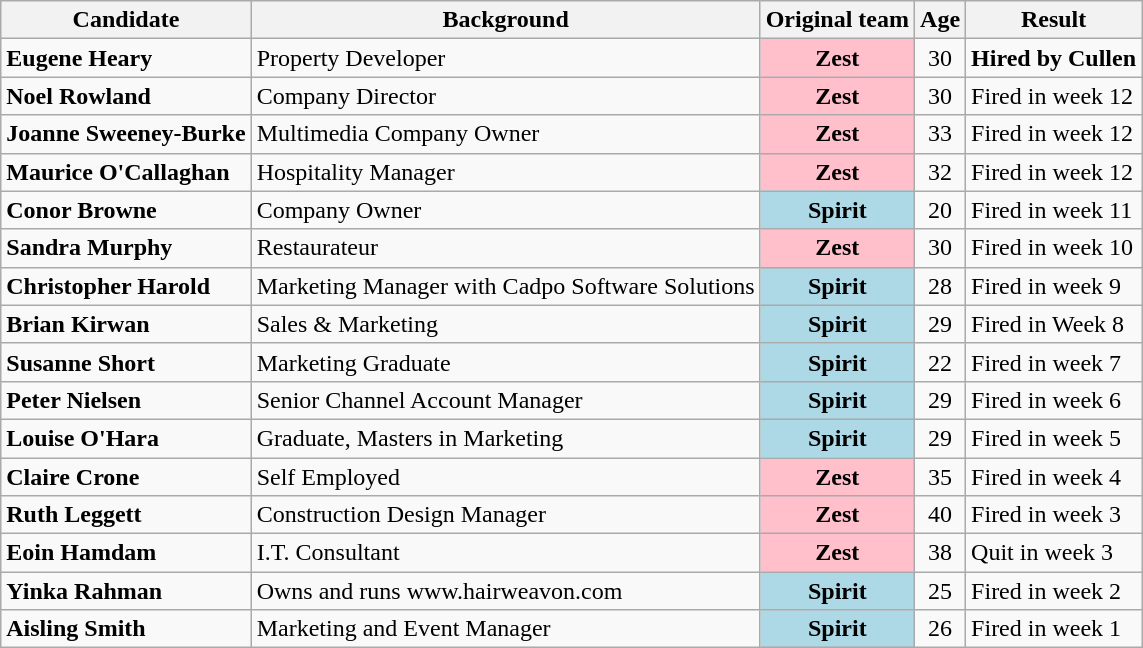<table class="wikitable sortable">
<tr>
<th>Candidate</th>
<th>Background</th>
<th>Original team</th>
<th><span>Age</span></th>
<th>Result</th>
</tr>
<tr>
<td><strong>Eugene Heary</strong></td>
<td>Property Developer</td>
<td style="background:pink; text-align:center;"><strong>Zest</strong></td>
<td style= text-align:center;">30</td>
<td><strong>Hired by Cullen</strong></td>
</tr>
<tr valign="top">
<td><strong>Noel Rowland</strong></td>
<td>Company Director</td>
<td style="background:pink; text-align:center;"><strong>Zest</strong></td>
<td style= text-align:center;">30</td>
<td>Fired in week 12</td>
</tr>
<tr valign="top">
<td><strong>Joanne Sweeney-Burke</strong></td>
<td>Multimedia Company Owner</td>
<td style="background:pink; text-align:center;"><strong>Zest</strong></td>
<td style= text-align:center;">33</td>
<td>Fired in week 12</td>
</tr>
<tr valign="top">
<td><strong>Maurice O'Callaghan</strong></td>
<td>Hospitality Manager</td>
<td style="background:pink; text-align:center;"><strong>Zest</strong></td>
<td style= text-align:center;">32</td>
<td>Fired in week 12</td>
</tr>
<tr valign="top">
<td><strong>Conor Browne</strong></td>
<td>Company Owner</td>
<td style="background:lightblue; text-align:center;"><strong>Spirit</strong></td>
<td style= text-align:center;">20</td>
<td>Fired in week 11</td>
</tr>
<tr valign="top">
<td><strong>Sandra Murphy</strong></td>
<td>Restaurateur</td>
<td style="background:pink; text-align:center;"><strong>Zest</strong></td>
<td style= text-align:center;">30</td>
<td>Fired in week 10</td>
</tr>
<tr valign="top">
<td><strong>Christopher Harold</strong></td>
<td>Marketing Manager with Cadpo Software Solutions</td>
<td style="background:lightblue; text-align:center;"><strong>Spirit</strong></td>
<td style= text-align:center;">28</td>
<td>Fired in week 9</td>
</tr>
<tr valign="top">
<td><strong>Brian Kirwan</strong></td>
<td>Sales & Marketing</td>
<td style="background:lightblue; text-align:center;"><strong>Spirit</strong></td>
<td style= text-align:center;">29</td>
<td>Fired in Week 8</td>
</tr>
<tr valign="top">
<td><strong>Susanne Short</strong></td>
<td>Marketing Graduate</td>
<td style="background:lightblue; text-align:center;"><strong>Spirit</strong></td>
<td style= text-align:center;">22</td>
<td>Fired in week 7</td>
</tr>
<tr valign="top">
<td><strong>Peter Nielsen</strong></td>
<td>Senior Channel Account Manager</td>
<td style="background:lightblue; text-align:center;"><strong>Spirit</strong></td>
<td style= text-align:center;">29</td>
<td>Fired in week 6</td>
</tr>
<tr valign="top">
<td><strong>Louise O'Hara</strong></td>
<td>Graduate, Masters in Marketing</td>
<td style="background:lightblue; text-align:center;"><strong>Spirit</strong></td>
<td style= text-align:center;">29</td>
<td>Fired in week 5</td>
</tr>
<tr valign="top">
<td><strong>Claire Crone</strong></td>
<td>Self Employed</td>
<td style="background:pink; text-align:center;"><strong>Zest</strong></td>
<td style= text-align:center;">35</td>
<td>Fired in week 4</td>
</tr>
<tr valign="top">
<td><strong>Ruth Leggett</strong></td>
<td>Construction Design Manager</td>
<td style="background:pink; text-align:center;"><strong>Zest</strong></td>
<td style= text-align:center;">40</td>
<td>Fired in week 3</td>
</tr>
<tr valign="top">
<td><strong>Eoin Hamdam</strong></td>
<td>I.T. Consultant</td>
<td style="background:pink; text-align:center;"><strong>Zest</strong></td>
<td style= text-align:center;">38</td>
<td>Quit in week 3</td>
</tr>
<tr valign="top">
<td><strong>Yinka Rahman</strong></td>
<td>Owns and runs www.hairweavon.com</td>
<td style="background:lightblue; text-align:center;"><strong>Spirit</strong></td>
<td style= text-align:center;">25</td>
<td>Fired in week 2</td>
</tr>
<tr valign="top">
<td><strong>Aisling Smith</strong></td>
<td>Marketing and Event Manager</td>
<td style="background:lightblue; text-align:center;"><strong>Spirit</strong></td>
<td style= text-align:center;">26</td>
<td>Fired in week 1</td>
</tr>
</table>
